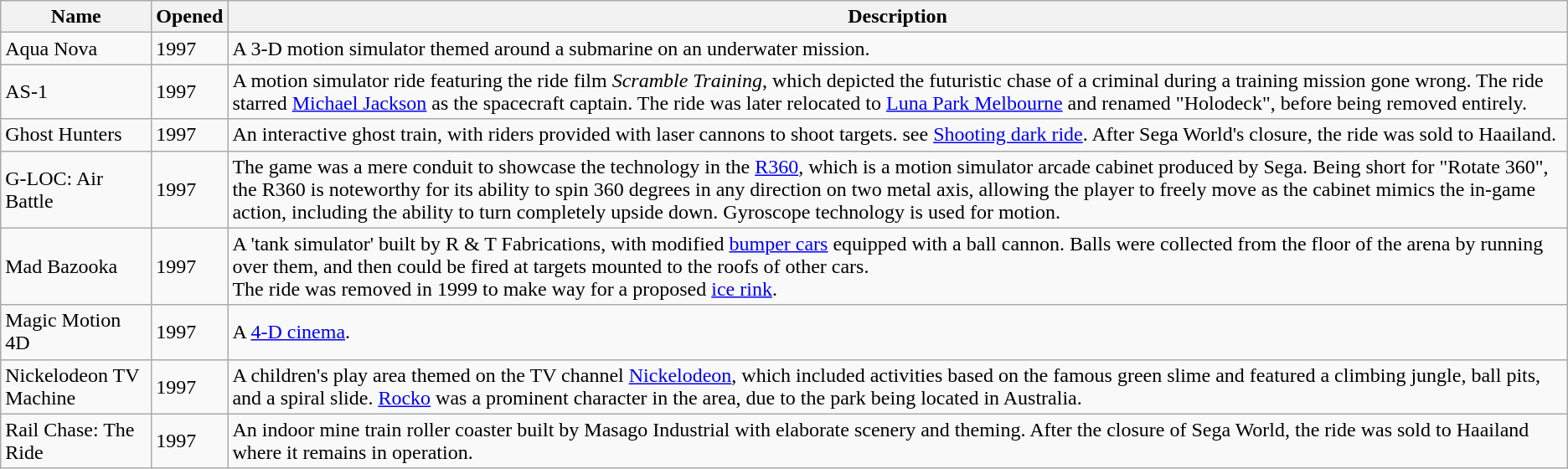<table class="wikitable">
<tr>
<th>Name</th>
<th>Opened</th>
<th>Description</th>
</tr>
<tr>
<td>Aqua Nova</td>
<td>1997</td>
<td>A 3-D motion simulator themed around a submarine on an underwater mission.</td>
</tr>
<tr>
<td>AS-1</td>
<td>1997</td>
<td>A motion simulator ride featuring the ride film <em>Scramble Training</em>, which depicted the futuristic chase of a criminal during a training mission gone wrong. The ride starred <a href='#'>Michael Jackson</a> as the spacecraft captain. The ride was later relocated to <a href='#'>Luna Park Melbourne</a> and renamed "Holodeck", before being removed entirely.</td>
</tr>
<tr>
<td>Ghost Hunters</td>
<td>1997</td>
<td>An interactive ghost train, with riders provided with laser cannons to shoot targets. see <a href='#'>Shooting dark ride</a>. After Sega World's closure, the ride was sold to Haailand.</td>
</tr>
<tr>
<td>G-LOC: Air Battle</td>
<td>1997</td>
<td>The game was a mere conduit to showcase the technology in the <a href='#'>R360</a>, which is a motion simulator arcade cabinet produced by Sega.  Being short for "Rotate 360", the R360 is noteworthy for its ability to spin 360 degrees in any direction on two metal axis, allowing the player to freely move as the cabinet mimics the in-game action, including the ability to turn completely upside down. Gyroscope technology is used for motion.</td>
</tr>
<tr>
<td>Mad Bazooka</td>
<td>1997</td>
<td>A 'tank simulator' built by R & T Fabrications, with modified <a href='#'>bumper cars</a> equipped with a ball cannon. Balls were collected from the floor of the arena by running over them, and then could be fired at targets mounted to the roofs of other cars.<br>The ride was removed in 1999 to make way for a proposed <a href='#'>ice rink</a>.</td>
</tr>
<tr>
<td>Magic Motion 4D</td>
<td>1997</td>
<td>A <a href='#'>4-D cinema</a>.</td>
</tr>
<tr>
<td>Nickelodeon TV Machine</td>
<td>1997</td>
<td>A children's play area themed on the TV channel <a href='#'>Nickelodeon</a>, which included activities based on the famous green slime and featured a climbing jungle, ball pits, and a spiral slide. <a href='#'>Rocko</a> was a prominent character in the area, due to the park being located in Australia.</td>
</tr>
<tr>
<td>Rail Chase: The Ride</td>
<td>1997</td>
<td>An indoor mine train roller coaster built by Masago Industrial with elaborate scenery and theming. After the closure of Sega World, the ride was sold to Haailand where it remains in operation.</td>
</tr>
</table>
